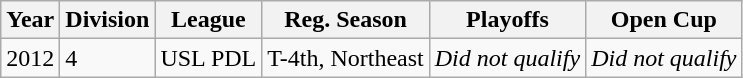<table class="wikitable">
<tr>
<th>Year</th>
<th>Division</th>
<th>League</th>
<th>Reg. Season</th>
<th>Playoffs</th>
<th>Open Cup</th>
</tr>
<tr>
<td>2012</td>
<td>4</td>
<td>USL PDL</td>
<td>T-4th, Northeast</td>
<td><em>Did not qualify</em></td>
<td><em>Did not qualify</em></td>
</tr>
</table>
